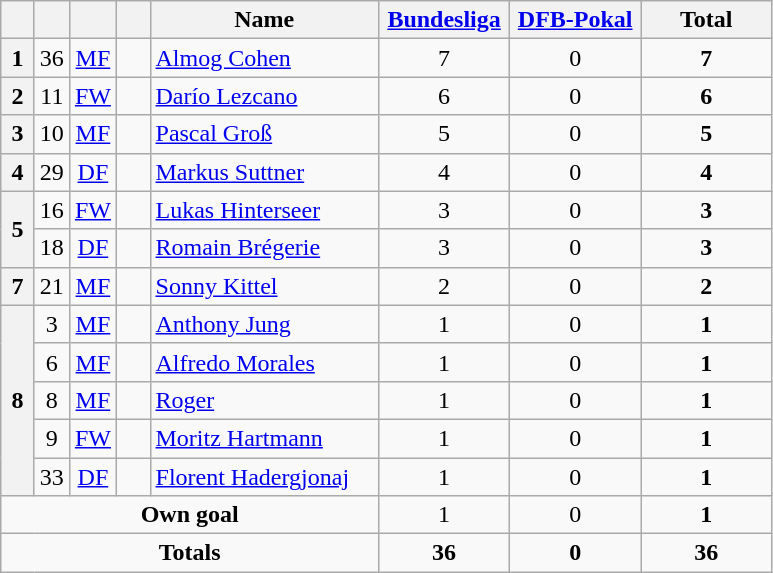<table class="wikitable" style="text-align:center">
<tr>
<th width=15></th>
<th width=15></th>
<th width=15></th>
<th width=15></th>
<th width=145>Name</th>
<th width=80><strong><a href='#'>Bundesliga</a></strong></th>
<th width=80><strong><a href='#'>DFB-Pokal</a></strong></th>
<th width=80>Total</th>
</tr>
<tr>
<th>1</th>
<td>36</td>
<td><a href='#'>MF</a></td>
<td></td>
<td align=left><a href='#'>Almog Cohen</a></td>
<td>7</td>
<td>0</td>
<td><strong>7</strong></td>
</tr>
<tr>
<th>2</th>
<td>11</td>
<td><a href='#'>FW</a></td>
<td></td>
<td align=left><a href='#'>Darío Lezcano</a></td>
<td>6</td>
<td>0</td>
<td><strong>6</strong></td>
</tr>
<tr>
<th>3</th>
<td>10</td>
<td><a href='#'>MF</a></td>
<td></td>
<td align=left><a href='#'>Pascal Groß</a></td>
<td>5</td>
<td>0</td>
<td><strong>5</strong></td>
</tr>
<tr>
<th>4</th>
<td>29</td>
<td><a href='#'>DF</a></td>
<td></td>
<td align=left><a href='#'>Markus Suttner</a></td>
<td>4</td>
<td>0</td>
<td><strong>4</strong></td>
</tr>
<tr>
<th rowspan=2>5</th>
<td>16</td>
<td><a href='#'>FW</a></td>
<td></td>
<td align=left><a href='#'>Lukas Hinterseer</a></td>
<td>3</td>
<td>0</td>
<td><strong>3</strong></td>
</tr>
<tr>
<td>18</td>
<td><a href='#'>DF</a></td>
<td></td>
<td align=left><a href='#'>Romain Brégerie</a></td>
<td>3</td>
<td>0</td>
<td><strong>3</strong></td>
</tr>
<tr>
<th>7</th>
<td>21</td>
<td><a href='#'>MF</a></td>
<td></td>
<td align=left><a href='#'>Sonny Kittel</a></td>
<td>2</td>
<td>0</td>
<td><strong>2</strong></td>
</tr>
<tr>
<th rowspan=5>8</th>
<td>3</td>
<td><a href='#'>MF</a></td>
<td></td>
<td align=left><a href='#'>Anthony Jung</a></td>
<td>1</td>
<td>0</td>
<td><strong>1</strong></td>
</tr>
<tr>
<td>6</td>
<td><a href='#'>MF</a></td>
<td></td>
<td align=left><a href='#'>Alfredo Morales</a></td>
<td>1</td>
<td>0</td>
<td><strong>1</strong></td>
</tr>
<tr>
<td>8</td>
<td><a href='#'>MF</a></td>
<td></td>
<td align=left><a href='#'>Roger</a></td>
<td>1</td>
<td>0</td>
<td><strong>1</strong></td>
</tr>
<tr>
<td>9</td>
<td><a href='#'>FW</a></td>
<td></td>
<td align=left><a href='#'>Moritz Hartmann</a></td>
<td>1</td>
<td>0</td>
<td><strong>1</strong></td>
</tr>
<tr>
<td>33</td>
<td><a href='#'>DF</a></td>
<td></td>
<td align=left><a href='#'>Florent Hadergjonaj</a></td>
<td>1</td>
<td>0</td>
<td><strong>1</strong></td>
</tr>
<tr>
<td colspan=5><strong>Own goal</strong></td>
<td>1</td>
<td>0</td>
<td><strong>1</strong></td>
</tr>
<tr>
<td colspan=5><strong>Totals</strong></td>
<td><strong>36</strong></td>
<td><strong>0</strong></td>
<td><strong>36</strong></td>
</tr>
</table>
